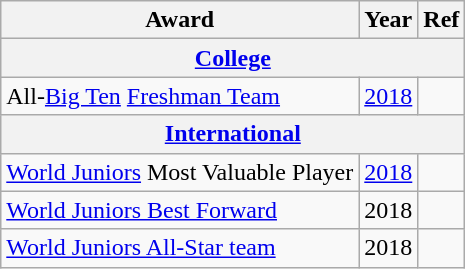<table class="wikitable">
<tr>
<th>Award</th>
<th>Year</th>
<th>Ref</th>
</tr>
<tr>
<th colspan="3"><a href='#'>College</a></th>
</tr>
<tr>
<td>All-<a href='#'>Big Ten</a> <a href='#'>Freshman Team</a></td>
<td><a href='#'>2018</a></td>
<td></td>
</tr>
<tr>
<th colspan="3"><a href='#'>International</a></th>
</tr>
<tr>
<td><a href='#'>World Juniors</a> Most Valuable Player</td>
<td><a href='#'>2018</a></td>
<td></td>
</tr>
<tr>
<td><a href='#'>World Juniors Best Forward</a></td>
<td>2018</td>
<td></td>
</tr>
<tr>
<td><a href='#'>World Juniors All-Star team</a></td>
<td>2018</td>
<td></td>
</tr>
</table>
